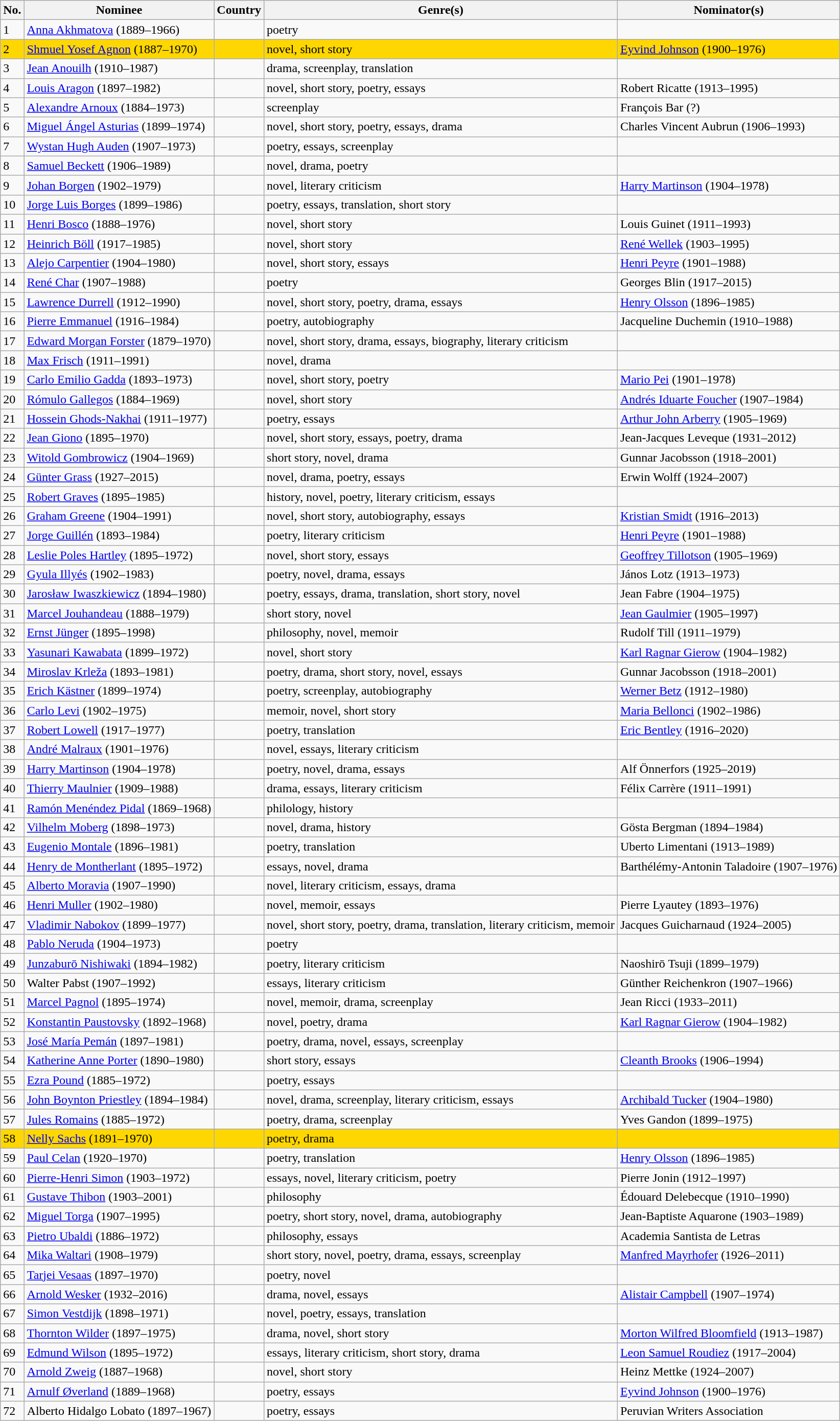<table class="sortable wikitable mw-collapsible">
<tr>
<th scope=col>No.</th>
<th scope=col>Nominee</th>
<th scope=col>Country</th>
<th scope=col>Genre(s)</th>
<th scope=col>Nominator(s)</th>
</tr>
<tr>
<td>1</td>
<td><a href='#'>Anna Akhmatova</a> (1889–1966)</td>
<td></td>
<td>poetry</td>
<td></td>
</tr>
<tr>
<td style="background:gold;white-space:nowrap">2</td>
<td style="background:gold;white-space:nowrap"><a href='#'>Shmuel Yosef Agnon</a> (1887–1970)</td>
<td style="background:gold;white-space:nowrap"></td>
<td style="background:gold;white-space:nowrap">novel, short story</td>
<td style="background:gold;white-space:nowrap"><a href='#'>Eyvind Johnson</a> (1900–1976)</td>
</tr>
<tr>
<td>3</td>
<td><a href='#'>Jean Anouilh</a> (1910–1987)</td>
<td></td>
<td>drama, screenplay, translation</td>
<td></td>
</tr>
<tr>
<td>4</td>
<td><a href='#'>Louis Aragon</a> (1897–1982)</td>
<td></td>
<td>novel, short story, poetry, essays</td>
<td>Robert Ricatte (1913–1995)</td>
</tr>
<tr>
<td>5</td>
<td><a href='#'>Alexandre Arnoux</a> (1884–1973)</td>
<td></td>
<td>screenplay</td>
<td>François Bar (?)</td>
</tr>
<tr>
<td>6</td>
<td><a href='#'>Miguel Ángel Asturias</a> (1899–1974)</td>
<td></td>
<td>novel, short story, poetry, essays, drama</td>
<td>Charles Vincent Aubrun (1906–1993)</td>
</tr>
<tr>
<td>7</td>
<td><a href='#'>Wystan Hugh Auden</a> (1907–1973)</td>
<td><br></td>
<td>poetry, essays, screenplay</td>
<td></td>
</tr>
<tr>
<td>8</td>
<td><a href='#'>Samuel Beckett</a> (1906–1989)</td>
<td></td>
<td>novel, drama, poetry</td>
<td></td>
</tr>
<tr>
<td>9</td>
<td><a href='#'>Johan Borgen</a> (1902–1979)</td>
<td></td>
<td>novel, literary criticism</td>
<td><a href='#'>Harry Martinson</a> (1904–1978)</td>
</tr>
<tr>
<td>10</td>
<td><a href='#'>Jorge Luis Borges</a> (1899–1986)</td>
<td></td>
<td>poetry, essays, translation, short story</td>
<td></td>
</tr>
<tr>
<td>11</td>
<td><a href='#'>Henri Bosco</a> (1888–1976)</td>
<td></td>
<td>novel, short story</td>
<td>Louis Guinet (1911–1993)</td>
</tr>
<tr>
<td>12</td>
<td><a href='#'>Heinrich Böll</a> (1917–1985)</td>
<td></td>
<td>novel, short story</td>
<td><a href='#'>René Wellek</a> (1903–1995)</td>
</tr>
<tr>
<td>13</td>
<td><a href='#'>Alejo Carpentier</a> (1904–1980)</td>
<td></td>
<td>novel, short story, essays</td>
<td><a href='#'>Henri Peyre</a> (1901–1988)</td>
</tr>
<tr>
<td>14</td>
<td><a href='#'>René Char</a> (1907–1988)</td>
<td></td>
<td>poetry</td>
<td>Georges Blin (1917–2015)</td>
</tr>
<tr>
<td>15</td>
<td><a href='#'>Lawrence Durrell</a> (1912–1990)</td>
<td></td>
<td>novel, short story, poetry, drama, essays</td>
<td><a href='#'>Henry Olsson</a> (1896–1985)</td>
</tr>
<tr>
<td>16</td>
<td><a href='#'>Pierre Emmanuel</a> (1916–1984)</td>
<td></td>
<td>poetry, autobiography</td>
<td>Jacqueline Duchemin (1910–1988)</td>
</tr>
<tr>
<td>17</td>
<td><a href='#'>Edward Morgan Forster</a> (1879–1970)</td>
<td></td>
<td>novel, short story, drama, essays, biography, literary criticism</td>
<td></td>
</tr>
<tr>
<td>18</td>
<td><a href='#'>Max Frisch</a> (1911–1991)</td>
<td></td>
<td>novel, drama</td>
<td></td>
</tr>
<tr>
<td>19</td>
<td><a href='#'>Carlo Emilio Gadda</a> (1893–1973)</td>
<td></td>
<td>novel, short story, poetry</td>
<td><a href='#'>Mario Pei</a> (1901–1978)</td>
</tr>
<tr>
<td>20</td>
<td><a href='#'>Rómulo Gallegos</a> (1884–1969)</td>
<td></td>
<td>novel, short story</td>
<td><a href='#'>Andrés Iduarte Foucher</a> (1907–1984)</td>
</tr>
<tr>
<td>21</td>
<td><a href='#'>Hossein Ghods-Nakhai</a> (1911–1977)</td>
<td></td>
<td>poetry, essays</td>
<td><a href='#'>Arthur John Arberry</a> (1905–1969)</td>
</tr>
<tr>
<td>22</td>
<td><a href='#'>Jean Giono</a> (1895–1970)</td>
<td></td>
<td>novel, short story, essays, poetry, drama</td>
<td>Jean-Jacques Leveque (1931–2012)</td>
</tr>
<tr>
<td>23</td>
<td><a href='#'>Witold Gombrowicz</a> (1904–1969)</td>
<td></td>
<td>short story, novel, drama</td>
<td>Gunnar Jacobsson (1918–2001)</td>
</tr>
<tr>
<td>24</td>
<td><a href='#'>Günter Grass</a> (1927–2015)</td>
<td></td>
<td>novel, drama, poetry, essays</td>
<td>Erwin Wolff (1924–2007)</td>
</tr>
<tr>
<td>25</td>
<td><a href='#'>Robert Graves</a> (1895–1985)</td>
<td></td>
<td>history, novel, poetry, literary criticism, essays</td>
<td></td>
</tr>
<tr>
<td>26</td>
<td><a href='#'>Graham Greene</a> (1904–1991)</td>
<td></td>
<td>novel, short story, autobiography, essays</td>
<td><a href='#'>Kristian Smidt</a> (1916–2013)</td>
</tr>
<tr>
<td>27</td>
<td><a href='#'>Jorge Guillén</a> (1893–1984)</td>
<td></td>
<td>poetry, literary criticism</td>
<td><a href='#'>Henri Peyre</a> (1901–1988)</td>
</tr>
<tr>
<td>28</td>
<td><a href='#'>Leslie Poles Hartley</a> (1895–1972)</td>
<td></td>
<td>novel, short story, essays</td>
<td><a href='#'>Geoffrey Tillotson</a> (1905–1969)</td>
</tr>
<tr>
<td>29</td>
<td><a href='#'>Gyula Illyés</a> (1902–1983)</td>
<td></td>
<td>poetry, novel, drama, essays</td>
<td>János Lotz (1913–1973)</td>
</tr>
<tr>
<td>30</td>
<td><a href='#'>Jarosław Iwaszkiewicz</a> (1894–1980)</td>
<td></td>
<td>poetry, essays, drama, translation, short story, novel</td>
<td>Jean Fabre (1904–1975)</td>
</tr>
<tr>
<td>31</td>
<td><a href='#'>Marcel Jouhandeau</a> (1888–1979)</td>
<td></td>
<td>short story, novel</td>
<td><a href='#'>Jean Gaulmier</a> (1905–1997)</td>
</tr>
<tr>
<td>32</td>
<td><a href='#'>Ernst Jünger</a> (1895–1998)</td>
<td></td>
<td>philosophy, novel, memoir</td>
<td>Rudolf Till (1911–1979)</td>
</tr>
<tr>
<td>33</td>
<td><a href='#'>Yasunari Kawabata</a> (1899–1972)</td>
<td></td>
<td>novel, short story</td>
<td><a href='#'>Karl Ragnar Gierow</a> (1904–1982)</td>
</tr>
<tr>
<td>34</td>
<td><a href='#'>Miroslav Krleža</a> (1893–1981)</td>
<td></td>
<td>poetry, drama, short story, novel, essays</td>
<td>Gunnar Jacobsson (1918–2001)</td>
</tr>
<tr>
<td>35</td>
<td><a href='#'>Erich Kästner</a> (1899–1974)</td>
<td></td>
<td>poetry, screenplay, autobiography</td>
<td><a href='#'>Werner Betz</a> (1912–1980)</td>
</tr>
<tr>
<td>36</td>
<td><a href='#'>Carlo Levi</a> (1902–1975)</td>
<td></td>
<td>memoir, novel, short story</td>
<td><a href='#'>Maria Bellonci</a> (1902–1986)</td>
</tr>
<tr>
<td>37</td>
<td><a href='#'>Robert Lowell</a> (1917–1977)</td>
<td></td>
<td>poetry, translation</td>
<td><a href='#'>Eric Bentley</a> (1916–2020)</td>
</tr>
<tr>
<td>38</td>
<td><a href='#'>André Malraux</a> (1901–1976)</td>
<td></td>
<td>novel, essays, literary criticism</td>
<td></td>
</tr>
<tr>
<td>39</td>
<td><a href='#'>Harry Martinson</a> (1904–1978)</td>
<td></td>
<td>poetry, novel, drama, essays</td>
<td>Alf Önnerfors (1925–2019)</td>
</tr>
<tr>
<td>40</td>
<td><a href='#'>Thierry Maulnier</a> (1909–1988)</td>
<td></td>
<td>drama, essays, literary criticism</td>
<td>Félix Carrère (1911–1991)</td>
</tr>
<tr>
<td>41</td>
<td><a href='#'>Ramón Menéndez Pidal</a> (1869–1968)</td>
<td></td>
<td>philology, history</td>
<td></td>
</tr>
<tr>
<td>42</td>
<td><a href='#'>Vilhelm Moberg</a> (1898–1973)</td>
<td></td>
<td>novel, drama, history</td>
<td>Gösta Bergman (1894–1984)</td>
</tr>
<tr>
<td>43</td>
<td><a href='#'>Eugenio Montale</a> (1896–1981)</td>
<td></td>
<td>poetry, translation</td>
<td>Uberto Limentani (1913–1989)</td>
</tr>
<tr>
<td>44</td>
<td><a href='#'>Henry de Montherlant</a> (1895–1972)</td>
<td></td>
<td>essays, novel, drama</td>
<td>Barthélémy-Antonin Taladoire (1907–1976)</td>
</tr>
<tr>
<td>45</td>
<td><a href='#'>Alberto Moravia</a> (1907–1990)</td>
<td></td>
<td>novel, literary criticism, essays, drama</td>
<td></td>
</tr>
<tr>
<td>46</td>
<td><a href='#'>Henri Muller</a> (1902–1980)</td>
<td></td>
<td>novel, memoir, essays</td>
<td>Pierre Lyautey (1893–1976)</td>
</tr>
<tr>
<td>47</td>
<td><a href='#'>Vladimir Nabokov</a> (1899–1977)</td>
<td><br></td>
<td>novel, short story, poetry, drama, translation, literary criticism, memoir</td>
<td>Jacques Guicharnaud (1924–2005)</td>
</tr>
<tr>
<td>48</td>
<td><a href='#'>Pablo Neruda</a> (1904–1973)</td>
<td></td>
<td>poetry</td>
<td></td>
</tr>
<tr>
<td>49</td>
<td><a href='#'>Junzaburō Nishiwaki</a> (1894–1982)</td>
<td></td>
<td>poetry, literary criticism</td>
<td>Naoshirō Tsuji (1899–1979)</td>
</tr>
<tr>
<td>50</td>
<td>Walter Pabst (1907–1992)</td>
<td></td>
<td>essays, literary criticism</td>
<td>Günther Reichenkron (1907–1966)</td>
</tr>
<tr>
<td>51</td>
<td><a href='#'>Marcel Pagnol</a> (1895–1974)</td>
<td></td>
<td>novel, memoir, drama, screenplay</td>
<td>Jean Ricci (1933–2011)</td>
</tr>
<tr>
<td>52</td>
<td><a href='#'>Konstantin Paustovsky</a> (1892–1968)</td>
<td></td>
<td>novel, poetry, drama</td>
<td><a href='#'>Karl Ragnar Gierow</a> (1904–1982)</td>
</tr>
<tr>
<td>53</td>
<td><a href='#'>José María Pemán</a> (1897–1981)</td>
<td></td>
<td>poetry, drama, novel, essays, screenplay</td>
<td></td>
</tr>
<tr>
<td>54</td>
<td><a href='#'>Katherine Anne Porter</a> (1890–1980)</td>
<td></td>
<td>short story, essays</td>
<td><a href='#'>Cleanth Brooks</a> (1906–1994)</td>
</tr>
<tr>
<td>55</td>
<td><a href='#'>Ezra Pound</a> (1885–1972)</td>
<td></td>
<td>poetry, essays</td>
<td></td>
</tr>
<tr>
<td>56</td>
<td><a href='#'>John Boynton Priestley</a> (1894–1984)</td>
<td></td>
<td>novel, drama, screenplay, literary criticism, essays</td>
<td><a href='#'>Archibald Tucker</a> (1904–1980)</td>
</tr>
<tr>
<td>57</td>
<td><a href='#'>Jules Romains</a> (1885–1972)</td>
<td></td>
<td>poetry, drama, screenplay</td>
<td>Yves Gandon (1899–1975)</td>
</tr>
<tr>
<td style="background:gold;white-space:nowrap">58</td>
<td style="background:gold;white-space:nowrap"><a href='#'>Nelly Sachs</a> (1891–1970)</td>
<td style="background:gold;white-space:nowrap"><br></td>
<td style="background:gold;white-space:nowrap">poetry, drama</td>
<td style="background:gold;white-space:nowrap"></td>
</tr>
<tr>
<td>59</td>
<td><a href='#'>Paul Celan</a> (1920–1970)</td>
<td><br></td>
<td>poetry, translation</td>
<td><a href='#'>Henry Olsson</a> (1896–1985)</td>
</tr>
<tr>
<td>60</td>
<td><a href='#'>Pierre-Henri Simon</a> (1903–1972)</td>
<td></td>
<td>essays, novel, literary criticism, poetry</td>
<td>Pierre Jonin (1912–1997)</td>
</tr>
<tr>
<td>61</td>
<td><a href='#'>Gustave Thibon</a> (1903–2001)</td>
<td></td>
<td>philosophy</td>
<td>Édouard Delebecque (1910–1990)</td>
</tr>
<tr>
<td>62</td>
<td><a href='#'>Miguel Torga</a> (1907–1995)</td>
<td></td>
<td>poetry, short story, novel, drama, autobiography</td>
<td>Jean-Baptiste Aquarone (1903–1989)</td>
</tr>
<tr>
<td>63</td>
<td><a href='#'>Pietro Ubaldi</a> (1886–1972)</td>
<td></td>
<td>philosophy, essays</td>
<td>Academia Santista de Letras</td>
</tr>
<tr>
<td>64</td>
<td><a href='#'>Mika Waltari</a> (1908–1979)</td>
<td></td>
<td>short story, novel, poetry, drama, essays, screenplay</td>
<td><a href='#'>Manfred Mayrhofer</a> (1926–2011)</td>
</tr>
<tr>
<td>65</td>
<td><a href='#'>Tarjei Vesaas</a> (1897–1970)</td>
<td></td>
<td>poetry, novel</td>
<td></td>
</tr>
<tr>
<td>66</td>
<td><a href='#'>Arnold Wesker</a> (1932–2016)</td>
<td></td>
<td>drama, novel, essays</td>
<td><a href='#'>Alistair Campbell</a> (1907–1974)</td>
</tr>
<tr>
<td>67</td>
<td><a href='#'>Simon Vestdijk</a> (1898–1971)</td>
<td></td>
<td>novel, poetry, essays, translation</td>
<td></td>
</tr>
<tr>
<td>68</td>
<td><a href='#'>Thornton Wilder</a> (1897–1975)</td>
<td></td>
<td>drama, novel, short story</td>
<td><a href='#'>Morton Wilfred Bloomfield</a> (1913–1987)</td>
</tr>
<tr>
<td>69</td>
<td><a href='#'>Edmund Wilson</a> (1895–1972)</td>
<td></td>
<td>essays, literary criticism, short story, drama</td>
<td><a href='#'>Leon Samuel Roudiez</a> (1917–2004)</td>
</tr>
<tr>
<td>70</td>
<td><a href='#'>Arnold Zweig</a> (1887–1968)</td>
<td></td>
<td>novel, short story</td>
<td>Heinz Mettke (1924–2007)</td>
</tr>
<tr>
<td>71</td>
<td><a href='#'>Arnulf Øverland</a> (1889–1968)</td>
<td></td>
<td>poetry, essays</td>
<td><a href='#'>Eyvind Johnson</a> (1900–1976)</td>
</tr>
<tr>
<td>72</td>
<td>Alberto Hidalgo Lobato (1897–1967)</td>
<td></td>
<td>poetry, essays</td>
<td>Peruvian Writers Association</td>
</tr>
</table>
